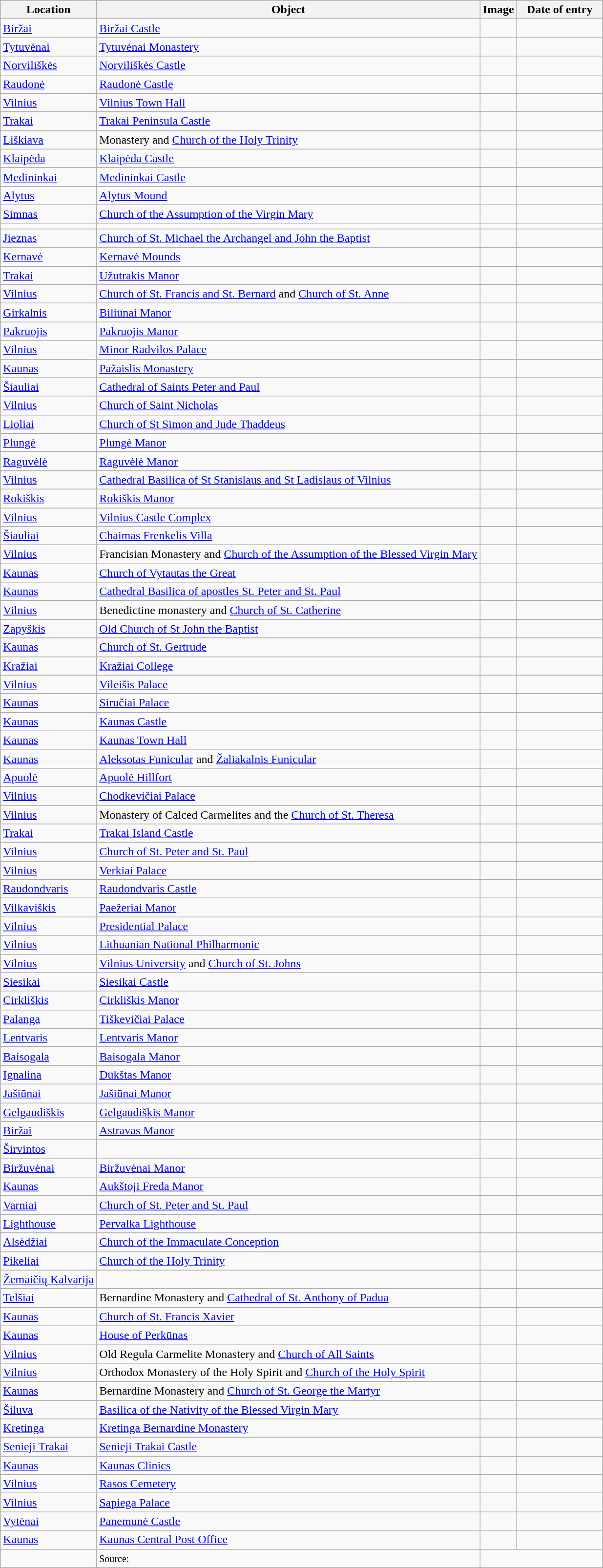<table class="wikitable sortable">
<tr>
<th>Location</th>
<th>Object</th>
<th>Image</th>
<th ! width="110px">Date of entry</th>
</tr>
<tr>
<td><a href='#'>Biržai</a></td>
<td><a href='#'>Biržai Castle</a></td>
<td></td>
<td></td>
</tr>
<tr>
<td><a href='#'>Tytuvėnai</a></td>
<td><a href='#'>Tytuvėnai Monastery</a></td>
<td></td>
<td></td>
</tr>
<tr>
<td><a href='#'>Norviliškės</a></td>
<td><a href='#'>Norviliškės Castle</a></td>
<td></td>
<td></td>
</tr>
<tr>
<td><a href='#'>Raudonė</a></td>
<td><a href='#'>Raudonė Castle</a></td>
<td></td>
<td></td>
</tr>
<tr>
<td><a href='#'>Vilnius</a></td>
<td><a href='#'>Vilnius Town Hall</a></td>
<td></td>
<td></td>
</tr>
<tr>
<td><a href='#'>Trakai</a></td>
<td><a href='#'>Trakai Peninsula Castle</a></td>
<td></td>
<td></td>
</tr>
<tr>
<td><a href='#'>Liškiava</a></td>
<td>Monastery and <a href='#'>Church of the Holy Trinity</a></td>
<td></td>
<td></td>
</tr>
<tr>
<td><a href='#'>Klaipėda</a></td>
<td><a href='#'>Klaipėda Castle</a></td>
<td></td>
<td></td>
</tr>
<tr>
<td><a href='#'>Medininkai</a></td>
<td><a href='#'>Medininkai Castle</a></td>
<td></td>
<td></td>
</tr>
<tr>
<td><a href='#'>Alytus</a></td>
<td><a href='#'>Alytus Mound</a></td>
<td></td>
<td></td>
</tr>
<tr>
<td><a href='#'>Simnas</a></td>
<td><a href='#'>Church of the Assumption of the Virgin Mary</a></td>
<td></td>
<td></td>
</tr>
<tr>
<td></td>
<td></td>
<td></td>
<td></td>
</tr>
<tr>
<td><a href='#'>Jieznas</a></td>
<td><a href='#'>Church of St. Michael the Archangel and John the Baptist</a></td>
<td></td>
<td></td>
</tr>
<tr>
<td><a href='#'>Kernavė</a></td>
<td><a href='#'>Kernavė Mounds</a></td>
<td></td>
<td></td>
</tr>
<tr>
<td><a href='#'>Trakai</a></td>
<td><a href='#'>Užutrakis Manor</a></td>
<td></td>
<td></td>
</tr>
<tr>
<td><a href='#'>Vilnius</a></td>
<td><a href='#'>Church of St. Francis and St. Bernard</a> and <a href='#'>Church of St. Anne</a></td>
<td></td>
<td></td>
</tr>
<tr>
<td><a href='#'>Girkalnis</a></td>
<td><a href='#'>Biliūnai Manor</a></td>
<td></td>
<td></td>
</tr>
<tr>
<td><a href='#'>Pakruojis</a></td>
<td><a href='#'>Pakruojis Manor</a></td>
<td></td>
<td></td>
</tr>
<tr>
<td><a href='#'>Vilnius</a></td>
<td><a href='#'>Minor Radvilos Palace</a></td>
<td></td>
<td></td>
</tr>
<tr>
<td><a href='#'>Kaunas</a></td>
<td><a href='#'>Pažaislis Monastery</a></td>
<td></td>
<td></td>
</tr>
<tr>
<td><a href='#'>Šiauliai</a></td>
<td><a href='#'>Cathedral of Saints Peter and Paul</a></td>
<td></td>
<td></td>
</tr>
<tr>
<td><a href='#'>Vilnius</a></td>
<td><a href='#'>Church of Saint Nicholas</a></td>
<td></td>
<td></td>
</tr>
<tr>
<td><a href='#'>Lioliai</a></td>
<td><a href='#'>Church of St Simon and Jude Thaddeus</a></td>
<td></td>
<td></td>
</tr>
<tr>
<td><a href='#'>Plungė</a></td>
<td><a href='#'>Plungė Manor</a></td>
<td></td>
<td></td>
</tr>
<tr>
<td><a href='#'>Raguvėlė</a></td>
<td><a href='#'>Raguvėlė Manor</a></td>
<td></td>
<td></td>
</tr>
<tr>
<td><a href='#'>Vilnius</a></td>
<td><a href='#'>Cathedral Basilica of St Stanislaus and St Ladislaus of Vilnius</a></td>
<td></td>
<td></td>
</tr>
<tr>
<td><a href='#'>Rokiškis</a></td>
<td><a href='#'>Rokiškis Manor</a></td>
<td></td>
<td></td>
</tr>
<tr>
<td><a href='#'>Vilnius</a></td>
<td><a href='#'>Vilnius Castle Complex</a></td>
<td></td>
<td></td>
</tr>
<tr>
<td><a href='#'>Šiauliai</a></td>
<td><a href='#'>Chaimas Frenkelis Villa</a></td>
<td></td>
<td></td>
</tr>
<tr>
<td><a href='#'>Vilnius</a></td>
<td>Francisian Monastery and <a href='#'>Church of the Assumption of the Blessed Virgin Mary</a></td>
<td></td>
<td></td>
</tr>
<tr>
<td><a href='#'>Kaunas</a></td>
<td><a href='#'>Church of Vytautas the Great</a></td>
<td></td>
<td></td>
</tr>
<tr>
<td><a href='#'>Kaunas</a></td>
<td><a href='#'>Cathedral Basilica of apostles St. Peter and St. Paul</a></td>
<td></td>
<td></td>
</tr>
<tr>
<td><a href='#'>Vilnius</a></td>
<td>Benedictine monastery and <a href='#'>Church of St. Catherine</a></td>
<td></td>
<td></td>
</tr>
<tr>
<td><a href='#'>Zapyškis</a></td>
<td><a href='#'>Old Church of St John the Baptist</a></td>
<td></td>
<td></td>
</tr>
<tr>
<td><a href='#'>Kaunas</a></td>
<td><a href='#'>Church of St. Gertrude</a></td>
<td></td>
<td></td>
</tr>
<tr>
<td><a href='#'>Kražiai</a></td>
<td><a href='#'>Kražiai College</a></td>
<td></td>
<td></td>
</tr>
<tr>
<td><a href='#'>Vilnius</a></td>
<td><a href='#'>Vileišis Palace</a></td>
<td></td>
<td></td>
</tr>
<tr>
<td><a href='#'>Kaunas</a></td>
<td><a href='#'>Siručiai Palace</a></td>
<td></td>
<td></td>
</tr>
<tr>
<td><a href='#'>Kaunas</a></td>
<td><a href='#'>Kaunas Castle</a></td>
<td></td>
<td></td>
</tr>
<tr>
<td><a href='#'>Kaunas</a></td>
<td><a href='#'>Kaunas Town Hall</a></td>
<td></td>
<td></td>
</tr>
<tr>
<td><a href='#'>Kaunas</a></td>
<td><a href='#'>Aleksotas Funicular</a> and <a href='#'>Žaliakalnis Funicular</a></td>
<td></td>
<td></td>
</tr>
<tr>
<td><a href='#'>Apuolė</a></td>
<td><a href='#'>Apuolė Hillfort</a></td>
<td></td>
<td></td>
</tr>
<tr>
<td><a href='#'>Vilnius</a></td>
<td><a href='#'>Chodkevičiai Palace</a></td>
<td></td>
<td></td>
</tr>
<tr>
<td><a href='#'>Vilnius</a></td>
<td>Monastery of Calced Carmelites and the <a href='#'>Church of St. Theresa</a></td>
<td></td>
<td></td>
</tr>
<tr>
<td><a href='#'>Trakai</a></td>
<td><a href='#'>Trakai Island Castle</a></td>
<td></td>
<td></td>
</tr>
<tr>
<td><a href='#'>Vilnius</a></td>
<td><a href='#'>Church of St. Peter and St. Paul</a></td>
<td></td>
<td></td>
</tr>
<tr>
<td><a href='#'>Vilnius</a></td>
<td><a href='#'>Verkiai Palace</a></td>
<td></td>
<td></td>
</tr>
<tr>
<td><a href='#'>Raudondvaris</a></td>
<td><a href='#'>Raudondvaris Castle</a></td>
<td></td>
<td></td>
</tr>
<tr>
<td><a href='#'>Vilkaviškis</a></td>
<td><a href='#'>Paežeriai Manor</a></td>
<td></td>
<td></td>
</tr>
<tr>
<td><a href='#'>Vilnius</a></td>
<td><a href='#'>Presidential Palace</a></td>
<td></td>
<td></td>
</tr>
<tr>
<td><a href='#'>Vilnius</a></td>
<td><a href='#'>Lithuanian National Philharmonic</a></td>
<td></td>
<td></td>
</tr>
<tr>
<td><a href='#'>Vilnius</a></td>
<td><a href='#'>Vilnius University</a> and <a href='#'>Church of St. Johns</a></td>
<td></td>
<td></td>
</tr>
<tr>
<td><a href='#'>Siesikai</a></td>
<td><a href='#'>Siesikai Castle</a></td>
<td></td>
<td></td>
</tr>
<tr>
<td><a href='#'>Cirkliškis</a></td>
<td><a href='#'>Cirkliškis Manor</a></td>
<td></td>
<td></td>
</tr>
<tr>
<td><a href='#'>Palanga</a></td>
<td><a href='#'>Tiškevičiai Palace</a></td>
<td></td>
<td></td>
</tr>
<tr>
<td><a href='#'>Lentvaris</a></td>
<td><a href='#'>Lentvaris Manor</a></td>
<td></td>
<td></td>
</tr>
<tr>
<td><a href='#'>Baisogala</a></td>
<td><a href='#'>Baisogala Manor</a></td>
<td></td>
<td></td>
</tr>
<tr>
<td><a href='#'>Ignalina</a></td>
<td><a href='#'>Dūkštas Manor</a></td>
<td></td>
<td></td>
</tr>
<tr>
<td><a href='#'>Jašiūnai</a></td>
<td><a href='#'>Jašiūnai Manor</a></td>
<td></td>
<td></td>
</tr>
<tr>
<td><a href='#'>Gelgaudiškis</a></td>
<td><a href='#'>Gelgaudiškis Manor</a></td>
<td></td>
<td></td>
</tr>
<tr>
<td><a href='#'>Biržai</a></td>
<td><a href='#'>Astravas Manor</a></td>
<td></td>
<td></td>
</tr>
<tr>
<td><a href='#'>Širvintos</a></td>
<td></td>
<td></td>
<td></td>
</tr>
<tr>
<td><a href='#'>Biržuvėnai</a></td>
<td><a href='#'>Biržuvėnai Manor</a></td>
<td></td>
<td></td>
</tr>
<tr>
<td><a href='#'>Kaunas</a></td>
<td><a href='#'>Aukštoji Freda Manor</a></td>
<td></td>
<td></td>
</tr>
<tr>
<td><a href='#'>Varniai</a></td>
<td><a href='#'>Church of St. Peter and St. Paul</a></td>
<td></td>
<td></td>
</tr>
<tr>
<td><a href='#'>Lighthouse</a></td>
<td><a href='#'>Pervalka Lighthouse</a></td>
<td></td>
<td></td>
</tr>
<tr>
<td><a href='#'>Alsėdžiai</a></td>
<td><a href='#'>Church of the Immaculate Conception</a></td>
<td></td>
<td></td>
</tr>
<tr>
<td><a href='#'>Pikeliai</a></td>
<td><a href='#'>Church of the Holy Trinity</a></td>
<td></td>
<td></td>
</tr>
<tr>
<td><a href='#'>Žemaičių Kalvarija</a></td>
<td></td>
<td></td>
<td></td>
</tr>
<tr>
<td><a href='#'>Telšiai</a></td>
<td>Bernardine Monastery and <a href='#'>Cathedral of St. Anthony of Padua</a></td>
<td></td>
<td></td>
</tr>
<tr>
<td><a href='#'>Kaunas</a></td>
<td><a href='#'>Church of St. Francis Xavier</a></td>
<td></td>
<td></td>
</tr>
<tr>
<td><a href='#'>Kaunas</a></td>
<td><a href='#'>House of Perkūnas</a></td>
<td></td>
<td></td>
</tr>
<tr>
<td><a href='#'>Vilnius</a></td>
<td>Old Regula Carmelite Monastery and <a href='#'>Church of All Saints</a></td>
<td></td>
<td></td>
</tr>
<tr>
<td><a href='#'>Vilnius</a></td>
<td>Orthodox Monastery of the Holy Spirit and <a href='#'>Church of the Holy Spirit</a></td>
<td></td>
<td></td>
</tr>
<tr>
<td><a href='#'>Kaunas</a></td>
<td>Bernardine Monastery and <a href='#'>Church of St. George the Martyr</a></td>
<td></td>
<td></td>
</tr>
<tr>
<td><a href='#'>Šiluva</a></td>
<td><a href='#'>Basilica of the Nativity of the Blessed Virgin Mary</a></td>
<td></td>
<td></td>
</tr>
<tr>
<td><a href='#'>Kretinga</a></td>
<td><a href='#'>Kretinga Bernardine Monastery</a></td>
<td></td>
<td></td>
</tr>
<tr>
<td><a href='#'>Senieji Trakai</a></td>
<td><a href='#'>Senieji Trakai Castle</a></td>
<td></td>
<td></td>
</tr>
<tr>
<td><a href='#'>Kaunas</a></td>
<td><a href='#'>Kaunas Clinics</a></td>
<td></td>
<td></td>
</tr>
<tr>
<td><a href='#'>Vilnius</a></td>
<td><a href='#'>Rasos Cemetery</a></td>
<td></td>
<td></td>
</tr>
<tr>
<td><a href='#'>Vilnius</a></td>
<td><a href='#'>Sapiega Palace</a></td>
<td></td>
<td></td>
</tr>
<tr>
<td><a href='#'>Vytėnai</a></td>
<td><a href='#'>Panemunė Castle</a></td>
<td></td>
<td></td>
</tr>
<tr>
<td><a href='#'>Kaunas</a></td>
<td><a href='#'>Kaunas Central Post Office</a></td>
<td></td>
<td></td>
</tr>
<tr>
<td></td>
<td><small>Source: </small></td>
</tr>
</table>
